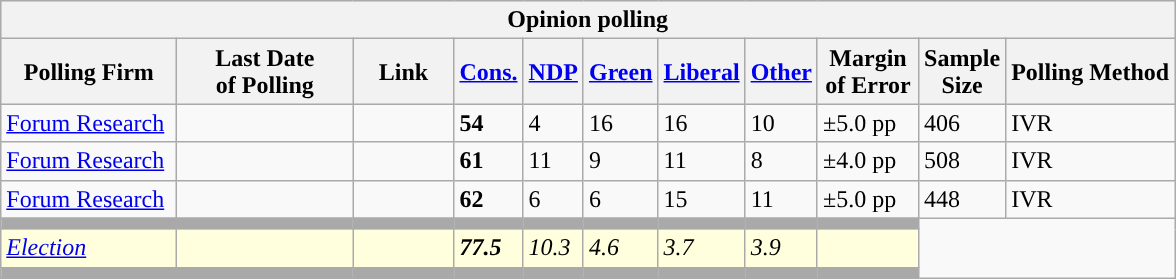<table class="wikitable collapsible sortable collapsed">
<tr style="background:#e9e9e9;">
<th style="width:640px,;" colspan="11">Opinion polling</th>
</tr>
<tr style="background:#e9e9e9;">
<th style="width:110px">Polling Firm</th>
<th style="width:110px">Last Date<br>of Polling</th>
<th style="width:60px" class="unsortable">Link</th>
<th style="background-color:"><a href='#'>Cons.</a></th>
<th style="background-color:"><a href='#'>NDP</a></th>
<th style="background-color:"><a href='#'>Green</a></th>
<th style="background-color:"><a href='#'>Liberal</a></th>
<th style="background-color:"><a href='#'>Other</a></th>
<th style="width:60px;" class=unsortable>Margin<br>of Error</th>
<th style="width:50px;" class=unsortable>Sample<br>Size</th>
<th class=unsortable>Polling Method</th>
</tr>
<tr>
<td><a href='#'>Forum Research</a></td>
<td></td>
<td></td>
<td><strong>54</strong></td>
<td>4</td>
<td>16</td>
<td>16</td>
<td>10</td>
<td>±5.0 pp</td>
<td>406</td>
<td>IVR</td>
</tr>
<tr>
<td><a href='#'>Forum Research</a></td>
<td></td>
<td></td>
<td><strong>61</strong></td>
<td>11</td>
<td>9</td>
<td>11</td>
<td>8</td>
<td>±4.0 pp</td>
<td>508</td>
<td>IVR</td>
</tr>
<tr>
<td><a href='#'>Forum Research</a></td>
<td></td>
<td></td>
<td><strong>62</strong></td>
<td>6</td>
<td>6</td>
<td>15</td>
<td>11</td>
<td>±5.0 pp</td>
<td>448</td>
<td>IVR</td>
</tr>
<tr style="background:Darkgrey;">
<td></td>
<td></td>
<td></td>
<td></td>
<td></td>
<td></td>
<td></td>
<td></td>
<td></td>
</tr>
<tr>
<td style="background:#ffd;"><em><a href='#'>Election</a></em></td>
<td style="background:#ffd;"></td>
<td style="background:#ffd;"></td>
<td style="background:#ffd;"><strong><em>77.5</em></strong></td>
<td style="background:#ffd;"><em>10.3</em></td>
<td style="background:#ffd;"><em>4.6</em></td>
<td style="background:#ffd;"><em>3.7</em></td>
<td style="background:#ffd;"><em>3.9</em></td>
<td style="background:#ffd;"></td>
</tr>
<tr style="background:Darkgrey;">
<td></td>
<td></td>
<td></td>
<td></td>
<td></td>
<td></td>
<td></td>
<td></td>
<td></td>
</tr>
</table>
